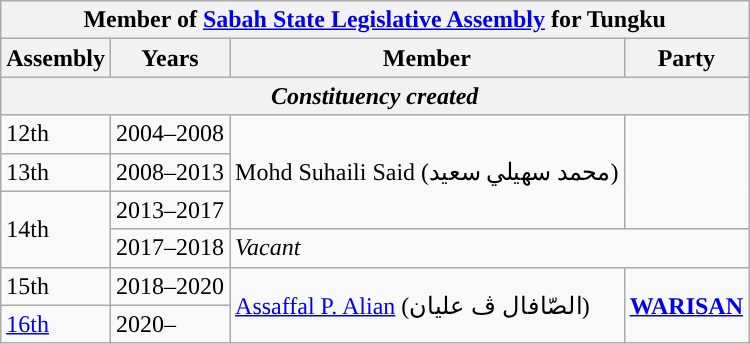<table class="wikitable">
<tr>
<th colspan="4">Member of <a href='#'>Sabah State Legislative Assembly</a> for Tungku</th>
</tr>
<tr>
<th>Assembly</th>
<th>Years</th>
<th>Member</th>
<th>Party</th>
</tr>
<tr>
<th colspan="4" align="center"><em>Constituency created</em></th>
</tr>
<tr>
<td>12th</td>
<td>2004–2008</td>
<td rowspan="3">Mohd Suhaili Said (محمد سهيلي سعيد)</td>
<td rowspan=3></td>
</tr>
<tr>
<td>13th</td>
<td>2008–2013</td>
</tr>
<tr>
<td rowspan="2">14th</td>
<td>2013–2017</td>
</tr>
<tr>
<td>2017–2018</td>
<td colspan="2"><em>Vacant</em></td>
</tr>
<tr>
<td>15th</td>
<td>2018–2020</td>
<td rowspan="2"><a href='#'>Assaffal P. Alian</a> (الصّافال ڤ عليان)</td>
<td rowspan=2><strong><a href='#'>WARISAN</a></strong></td>
</tr>
<tr>
<td><a href='#'>16th</a></td>
<td>2020–</td>
</tr>
</table>
